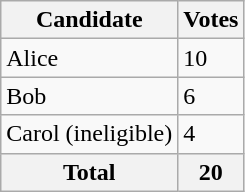<table class="wikitable">
<tr>
<th>Candidate</th>
<th>Votes</th>
</tr>
<tr>
<td>Alice</td>
<td>10</td>
</tr>
<tr>
<td>Bob</td>
<td>6</td>
</tr>
<tr>
<td>Carol (ineligible)</td>
<td>4</td>
</tr>
<tr>
<th>Total</th>
<th>20</th>
</tr>
</table>
